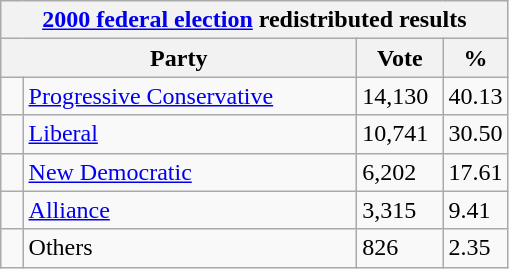<table class="wikitable">
<tr>
<th colspan="4"><a href='#'>2000 federal election</a> redistributed results</th>
</tr>
<tr>
<th bgcolor="#DDDDFF" width="230px" colspan="2">Party</th>
<th bgcolor="#DDDDFF" width="50px">Vote</th>
<th bgcolor="#DDDDFF" width="30px">%</th>
</tr>
<tr>
<td> </td>
<td><a href='#'>Progressive Conservative</a></td>
<td>14,130</td>
<td>40.13</td>
</tr>
<tr>
<td> </td>
<td><a href='#'>Liberal</a></td>
<td>10,741</td>
<td>30.50</td>
</tr>
<tr>
<td> </td>
<td><a href='#'>New Democratic</a></td>
<td>6,202</td>
<td>17.61</td>
</tr>
<tr>
<td> </td>
<td><a href='#'>Alliance</a></td>
<td>3,315</td>
<td>9.41</td>
</tr>
<tr>
<td> </td>
<td>Others</td>
<td>826</td>
<td>2.35</td>
</tr>
</table>
